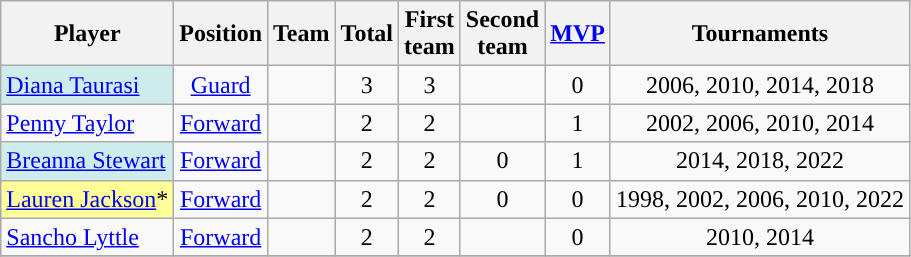<table class="wikitable sortable">
<tr>
<th>Player</th>
<th>Position</th>
<th>Team</th>
<th>Total</th>
<th>First <br> team</th>
<th>Second <br> team</th>
<th><a href='#'>MVP</a></th>
<th>Tournaments</th>
</tr>
<tr>
<td style="background-color:#CFECEC; align=left"><a href='#'>Diana Taurasi</a></td>
<td align="center"><a href='#'>Guard</a></td>
<td align="center"></td>
<td align="center">3</td>
<td align="center">3</td>
<td></td>
<td align="center">0</td>
<td align="center">2006, 2010, 2014, 2018</td>
</tr>
<tr>
<td align=left><a href='#'>Penny Taylor</a></td>
<td align="center"><a href='#'>Forward</a></td>
<td align="center"></td>
<td align="center">2</td>
<td align="center">2</td>
<td></td>
<td align="center">1</td>
<td align="center">2002, 2006, 2010, 2014</td>
</tr>
<tr>
<td style="background-color:#CFECEC; align=left"><a href='#'>Breanna Stewart</a></td>
<td align="center"><a href='#'>Forward</a></td>
<td align="center"></td>
<td align="center">2</td>
<td align="center">2</td>
<td align="center">0</td>
<td align="center">1</td>
<td align="center">2014, 2018, 2022</td>
</tr>
<tr>
<td style="background-color:#FFFF99; align=left"><a href='#'>Lauren Jackson</a>*</td>
<td align="center"><a href='#'>Forward</a></td>
<td align="center"></td>
<td align="center">2</td>
<td align="center">2</td>
<td align="center">0</td>
<td align="center">0</td>
<td align="center">1998, 2002, 2006, 2010, 2022</td>
</tr>
<tr>
<td align=left><a href='#'>Sancho Lyttle</a></td>
<td align="center"><a href='#'>Forward</a></td>
<td align="center"></td>
<td align="center">2</td>
<td align="center">2</td>
<td></td>
<td align="center">0</td>
<td align="center">2010, 2014</td>
</tr>
<tr>
</tr>
</table>
